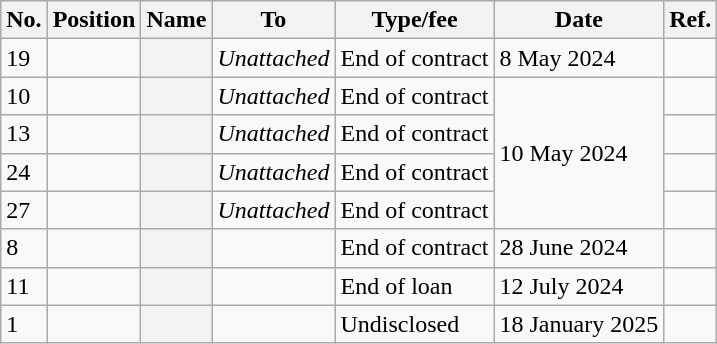<table class="wikitable plainrowheaders sortable" style="text-align:center; text-align:left">
<tr>
<th>No.</th>
<th>Position</th>
<th>Name</th>
<th>To</th>
<th>Type/fee</th>
<th>Date</th>
<th>Ref.</th>
</tr>
<tr>
<td>19</td>
<td></td>
<th scope="row"></th>
<td><em>Unattached</em></td>
<td>End of contract</td>
<td>8 May 2024</td>
<td></td>
</tr>
<tr>
<td>10</td>
<td></td>
<th scope="row"></th>
<td><em>Unattached</em></td>
<td>End of contract</td>
<td rowspan="4">10 May 2024</td>
<td></td>
</tr>
<tr>
<td>13</td>
<td></td>
<th scope="row"></th>
<td><em>Unattached</em></td>
<td>End of contract</td>
<td></td>
</tr>
<tr>
<td>24</td>
<td></td>
<th scope="row"></th>
<td><em>Unattached</em></td>
<td>End of contract</td>
<td></td>
</tr>
<tr>
<td>27</td>
<td></td>
<th scope="row"></th>
<td><em>Unattached</em></td>
<td>End of contract</td>
<td></td>
</tr>
<tr>
<td>8</td>
<td></td>
<th scope="row"></th>
<td></td>
<td>End of contract</td>
<td>28 June 2024</td>
<td></td>
</tr>
<tr>
<td>11</td>
<td></td>
<th scope="row"></th>
<td></td>
<td>End of loan</td>
<td>12 July 2024</td>
<td></td>
</tr>
<tr>
<td>1</td>
<td></td>
<th scope="row"></th>
<td></td>
<td>Undisclosed</td>
<td>18 January 2025</td>
<td></td>
</tr>
</table>
